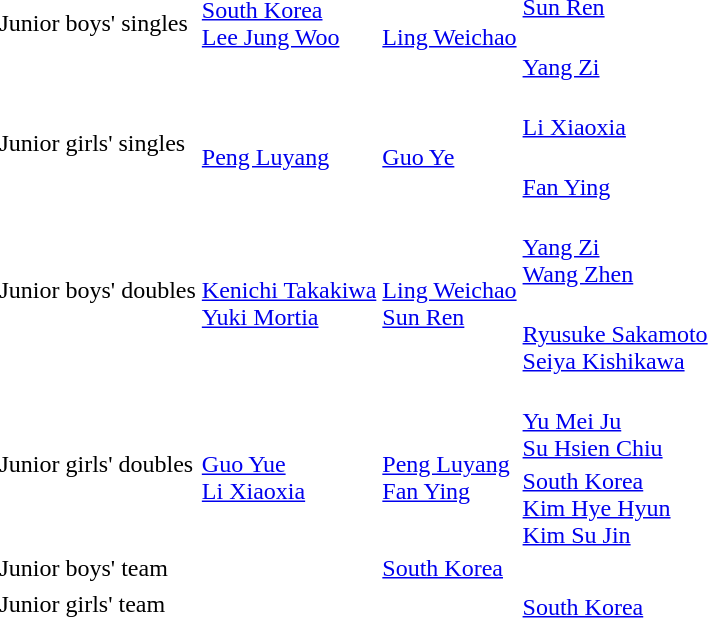<table>
<tr>
<td rowspan=2>Junior boys' singles</td>
<td rowspan=2> <a href='#'>South Korea</a><br><a href='#'>Lee Jung Woo</a></td>
<td rowspan=2><br><a href='#'>Ling Weichao</a></td>
<td><br><a href='#'>Sun Ren</a></td>
</tr>
<tr>
<td><br><a href='#'>Yang Zi</a></td>
</tr>
<tr>
<td rowspan=2>Junior girls' singles</td>
<td rowspan=2><br><a href='#'>Peng Luyang</a></td>
<td rowspan=2><br><a href='#'>Guo Ye</a></td>
<td><br><a href='#'>Li Xiaoxia</a></td>
</tr>
<tr>
<td><br><a href='#'>Fan Ying</a></td>
</tr>
<tr>
<td rowspan=2>Junior boys' doubles</td>
<td rowspan=2><br><a href='#'>Kenichi Takakiwa</a><br><a href='#'>Yuki Mortia</a></td>
<td rowspan=2><br><a href='#'>Ling Weichao</a><br><a href='#'>Sun Ren</a></td>
<td><br><a href='#'>Yang Zi</a><br><a href='#'>Wang Zhen</a></td>
</tr>
<tr>
<td><br><a href='#'>Ryusuke Sakamoto</a><br><a href='#'>Seiya Kishikawa</a></td>
</tr>
<tr>
<td rowspan=2>Junior girls' doubles</td>
<td rowspan=2><br><a href='#'>Guo Yue</a><br><a href='#'>Li Xiaoxia</a></td>
<td rowspan=2><br><a href='#'>Peng Luyang</a><br><a href='#'>Fan Ying</a></td>
<td><br><a href='#'>Yu Mei Ju</a><br><a href='#'>Su Hsien Chiu</a></td>
</tr>
<tr>
<td> <a href='#'>South Korea</a><br><a href='#'>Kim Hye Hyun</a><br><a href='#'>Kim Su Jin</a></td>
</tr>
<tr>
<td rowspan=2>Junior boys' team</td>
<td rowspan=2></td>
<td rowspan=2> <a href='#'>South Korea</a></td>
<td></td>
</tr>
<tr>
<td></td>
</tr>
<tr>
<td rowspan=2>Junior girls' team</td>
<td rowspan=2></td>
<td rowspan=2></td>
<td></td>
</tr>
<tr>
<td> <a href='#'>South Korea</a></td>
</tr>
</table>
